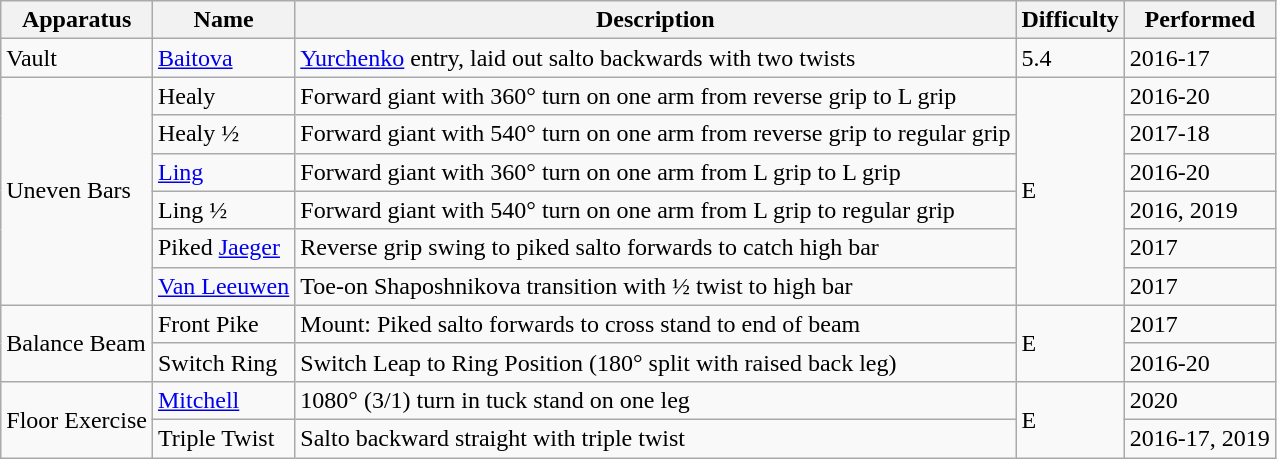<table class="wikitable">
<tr>
<th>Apparatus</th>
<th>Name</th>
<th>Description</th>
<th>Difficulty</th>
<th>Performed</th>
</tr>
<tr>
<td>Vault</td>
<td><a href='#'>Baitova</a></td>
<td><a href='#'>Yurchenko</a> entry, laid out salto backwards with two twists</td>
<td>5.4</td>
<td>2016-17</td>
</tr>
<tr>
<td rowspan="6">Uneven Bars</td>
<td>Healy</td>
<td>Forward giant with 360° turn on one arm from reverse grip to L grip</td>
<td rowspan="6">E</td>
<td>2016-20</td>
</tr>
<tr>
<td>Healy ½</td>
<td>Forward giant with 540° turn on one arm from reverse grip to regular grip</td>
<td>2017-18</td>
</tr>
<tr>
<td><a href='#'>Ling</a></td>
<td>Forward giant with 360° turn on one arm from L grip to L grip</td>
<td>2016-20</td>
</tr>
<tr>
<td>Ling ½</td>
<td>Forward giant with 540° turn on one arm from L grip to regular grip</td>
<td>2016, 2019</td>
</tr>
<tr>
<td>Piked <a href='#'>Jaeger</a></td>
<td>Reverse grip swing to piked salto forwards to catch high bar</td>
<td>2017</td>
</tr>
<tr>
<td><a href='#'>Van Leeuwen</a></td>
<td>Toe-on Shaposhnikova transition with ½ twist to high bar</td>
<td>2017</td>
</tr>
<tr>
<td rowspan="2">Balance Beam</td>
<td>Front Pike</td>
<td>Mount: Piked salto forwards to cross stand to end of beam</td>
<td rowspan="2">E</td>
<td>2017</td>
</tr>
<tr>
<td>Switch Ring</td>
<td>Switch Leap to Ring Position (180° split with raised back leg)</td>
<td>2016-20</td>
</tr>
<tr>
<td rowspan="2">Floor Exercise</td>
<td><a href='#'>Mitchell</a></td>
<td>1080° (3/1) turn in tuck stand on one leg</td>
<td rowspan="2">E</td>
<td>2020</td>
</tr>
<tr>
<td>Triple Twist</td>
<td>Salto backward straight with triple twist</td>
<td>2016-17, 2019</td>
</tr>
</table>
